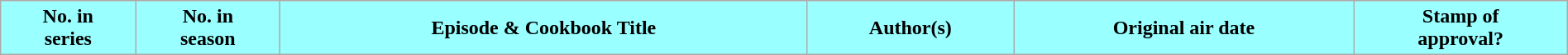<table class="wikitable plainrowheaders" style="width:100%; margin:auto">
<tr>
<th style="background-color: #99FFFF">No. in<br>series</th>
<th style="background-color: #99FFFF">No. in<br>season</th>
<th style="background-color: #99FFFF">Episode & Cookbook Title</th>
<th style="background-color: #99FFFF">Author(s)</th>
<th style="background-color: #99FFFF">Original air date</th>
<th style="background-color: #99FFFF">Stamp of<br>approval?<br>











</th>
</tr>
</table>
